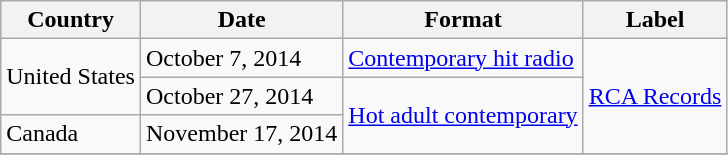<table class="wikitable">
<tr>
<th>Country</th>
<th>Date</th>
<th>Format</th>
<th>Label</th>
</tr>
<tr>
<td rowspan="2">United States</td>
<td>October 7, 2014</td>
<td><a href='#'>Contemporary hit radio</a></td>
<td rowspan="3"><a href='#'>RCA Records</a></td>
</tr>
<tr>
<td>October 27, 2014</td>
<td rowspan="2"><a href='#'>Hot adult contemporary</a></td>
</tr>
<tr>
<td>Canada</td>
<td>November 17, 2014</td>
</tr>
<tr>
</tr>
</table>
